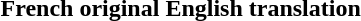<table>
<tr>
<th>French original</th>
<th>English translation</th>
</tr>
<tr style="white-space:nowrap;text-align:center;vertical-align:top;">
<td></td>
<td></td>
</tr>
</table>
